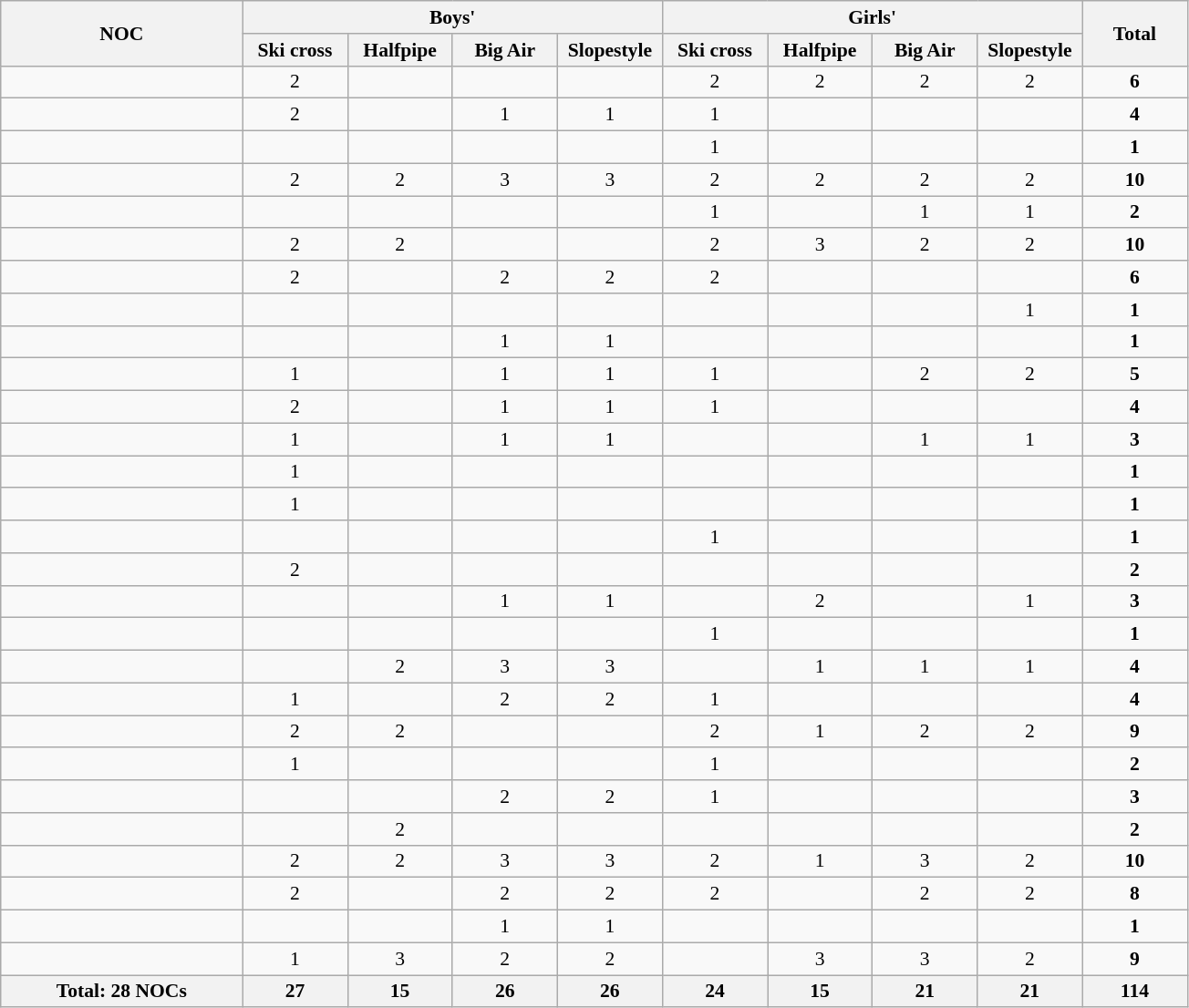<table class="wikitable" style="text-align:center; font-size:90%">
<tr>
<th width=170 align=left rowspan=2>NOC</th>
<th colspan=4>Boys'</th>
<th colspan=4>Girls'</th>
<th width=70 rowspan=2>Total</th>
</tr>
<tr>
<th width=70>Ski cross</th>
<th width=70>Halfpipe</th>
<th width=70>Big Air</th>
<th width=70>Slopestyle</th>
<th width=70>Ski cross</th>
<th width=70>Halfpipe</th>
<th width=70>Big Air</th>
<th width=70>Slopestyle</th>
</tr>
<tr>
<td align=left></td>
<td>2</td>
<td></td>
<td></td>
<td></td>
<td>2</td>
<td>2</td>
<td>2</td>
<td>2</td>
<td><strong>6</strong></td>
</tr>
<tr>
<td align=left></td>
<td>2</td>
<td></td>
<td>1</td>
<td>1</td>
<td>1</td>
<td></td>
<td></td>
<td></td>
<td><strong>4</strong></td>
</tr>
<tr>
<td align=left></td>
<td></td>
<td></td>
<td></td>
<td></td>
<td>1</td>
<td></td>
<td></td>
<td></td>
<td><strong>1</strong></td>
</tr>
<tr>
<td align=left></td>
<td>2</td>
<td>2</td>
<td>3</td>
<td>3</td>
<td>2</td>
<td>2</td>
<td>2</td>
<td>2</td>
<td><strong>10</strong></td>
</tr>
<tr>
<td align=left></td>
<td></td>
<td></td>
<td></td>
<td></td>
<td>1</td>
<td></td>
<td>1</td>
<td>1</td>
<td><strong>2</strong></td>
</tr>
<tr>
<td align=left></td>
<td>2</td>
<td>2</td>
<td></td>
<td></td>
<td>2</td>
<td>3</td>
<td>2</td>
<td>2</td>
<td><strong>10</strong></td>
</tr>
<tr>
<td align=left></td>
<td>2</td>
<td></td>
<td>2</td>
<td>2</td>
<td>2</td>
<td></td>
<td></td>
<td></td>
<td><strong>6</strong></td>
</tr>
<tr>
<td align=left></td>
<td></td>
<td></td>
<td></td>
<td></td>
<td></td>
<td></td>
<td></td>
<td>1</td>
<td><strong>1</strong></td>
</tr>
<tr>
<td align=left></td>
<td></td>
<td></td>
<td>1</td>
<td>1</td>
<td></td>
<td></td>
<td></td>
<td></td>
<td><strong>1</strong></td>
</tr>
<tr>
<td align=left></td>
<td>1</td>
<td></td>
<td>1</td>
<td>1</td>
<td>1</td>
<td></td>
<td>2</td>
<td>2</td>
<td><strong>5</strong></td>
</tr>
<tr>
<td align=left></td>
<td>2</td>
<td></td>
<td>1</td>
<td>1</td>
<td>1</td>
<td></td>
<td></td>
<td></td>
<td><strong>4</strong></td>
</tr>
<tr>
<td align=left></td>
<td>1</td>
<td></td>
<td>1</td>
<td>1</td>
<td></td>
<td></td>
<td>1</td>
<td>1</td>
<td><strong>3</strong></td>
</tr>
<tr>
<td align=left></td>
<td>1</td>
<td></td>
<td></td>
<td></td>
<td></td>
<td></td>
<td></td>
<td></td>
<td><strong>1</strong></td>
</tr>
<tr>
<td align=left></td>
<td>1</td>
<td></td>
<td></td>
<td></td>
<td></td>
<td></td>
<td></td>
<td></td>
<td><strong>1</strong></td>
</tr>
<tr>
<td align=left></td>
<td></td>
<td></td>
<td></td>
<td></td>
<td>1</td>
<td></td>
<td></td>
<td></td>
<td><strong>1</strong></td>
</tr>
<tr>
<td align=left></td>
<td>2</td>
<td></td>
<td></td>
<td></td>
<td></td>
<td></td>
<td></td>
<td></td>
<td><strong>2</strong></td>
</tr>
<tr>
<td align=left></td>
<td></td>
<td></td>
<td>1</td>
<td>1</td>
<td></td>
<td>2</td>
<td></td>
<td>1</td>
<td><strong>3</strong></td>
</tr>
<tr>
<td align=left></td>
<td></td>
<td></td>
<td></td>
<td></td>
<td>1</td>
<td></td>
<td></td>
<td></td>
<td><strong>1</strong></td>
</tr>
<tr>
<td align=left></td>
<td></td>
<td>2</td>
<td>3</td>
<td>3</td>
<td></td>
<td>1</td>
<td>1</td>
<td>1</td>
<td><strong>4</strong></td>
</tr>
<tr>
<td align=left></td>
<td>1</td>
<td></td>
<td>2</td>
<td>2</td>
<td>1</td>
<td></td>
<td></td>
<td></td>
<td><strong>4</strong></td>
</tr>
<tr>
<td align=left></td>
<td>2</td>
<td>2</td>
<td></td>
<td></td>
<td>2</td>
<td>1</td>
<td>2</td>
<td>2</td>
<td><strong>9</strong></td>
</tr>
<tr>
<td align=left></td>
<td>1</td>
<td></td>
<td></td>
<td></td>
<td>1</td>
<td></td>
<td></td>
<td></td>
<td><strong>2</strong></td>
</tr>
<tr>
<td align=left></td>
<td></td>
<td></td>
<td>2</td>
<td>2</td>
<td>1</td>
<td></td>
<td></td>
<td></td>
<td><strong>3</strong></td>
</tr>
<tr>
<td align=left></td>
<td></td>
<td>2</td>
<td></td>
<td></td>
<td></td>
<td></td>
<td></td>
<td></td>
<td><strong>2</strong></td>
</tr>
<tr>
<td align=left></td>
<td>2</td>
<td>2</td>
<td>3</td>
<td>3</td>
<td>2</td>
<td>1</td>
<td>3</td>
<td>2</td>
<td><strong>10</strong></td>
</tr>
<tr>
<td align=left></td>
<td>2</td>
<td></td>
<td>2</td>
<td>2</td>
<td>2</td>
<td></td>
<td>2</td>
<td>2</td>
<td><strong>8</strong></td>
</tr>
<tr>
<td align=left></td>
<td></td>
<td></td>
<td>1</td>
<td>1</td>
<td></td>
<td></td>
<td></td>
<td></td>
<td><strong>1</strong></td>
</tr>
<tr>
<td align=left></td>
<td>1</td>
<td>3</td>
<td>2</td>
<td>2</td>
<td></td>
<td>3</td>
<td>3</td>
<td>2</td>
<td><strong>9</strong></td>
</tr>
<tr>
<th>Total: 28 NOCs</th>
<th>27</th>
<th>15</th>
<th>26</th>
<th>26</th>
<th>24</th>
<th>15</th>
<th>21</th>
<th>21</th>
<th>114</th>
</tr>
</table>
